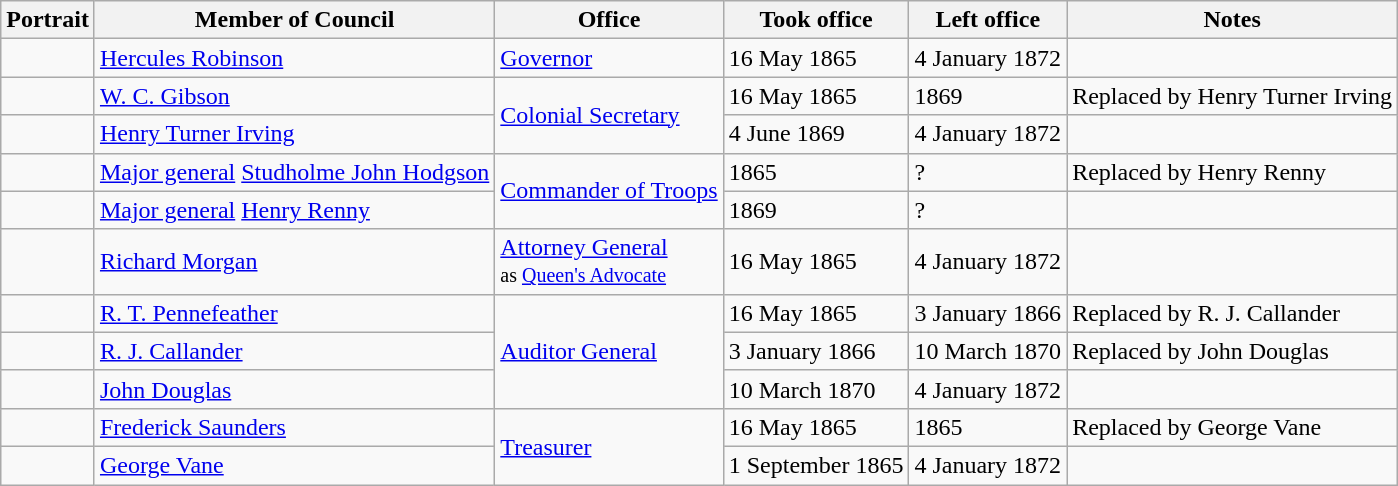<table class="wikitable sortable" text-align:center">
<tr>
<th>Portrait</th>
<th>Member of Council</th>
<th>Office</th>
<th>Took office</th>
<th>Left office</th>
<th>Notes</th>
</tr>
<tr>
<td></td>
<td><a href='#'>Hercules Robinson</a></td>
<td><a href='#'>Governor</a></td>
<td>16 May 1865</td>
<td>4 January 1872</td>
<td></td>
</tr>
<tr>
<td></td>
<td><a href='#'>W. C. Gibson</a></td>
<td rowspan=2><a href='#'>Colonial Secretary</a></td>
<td>16 May 1865</td>
<td>1869</td>
<td>Replaced by Henry Turner Irving</td>
</tr>
<tr>
<td></td>
<td><a href='#'>Henry Turner Irving</a></td>
<td>4 June 1869</td>
<td>4 January 1872</td>
<td></td>
</tr>
<tr>
<td></td>
<td><a href='#'>Major general</a> <a href='#'>Studholme John Hodgson</a></td>
<td rowspan=2><a href='#'>Commander of Troops</a></td>
<td>1865</td>
<td>?</td>
<td>Replaced by Henry Renny</td>
</tr>
<tr>
<td></td>
<td><a href='#'>Major general</a> <a href='#'>Henry Renny</a></td>
<td>1869</td>
<td>?</td>
<td></td>
</tr>
<tr>
<td></td>
<td><a href='#'>Richard Morgan</a></td>
<td><a href='#'>Attorney General</a><br><small>as <a href='#'>Queen's Advocate</a></small></td>
<td>16 May 1865</td>
<td>4 January 1872</td>
<td></td>
</tr>
<tr>
<td></td>
<td><a href='#'>R. T. Pennefeather</a></td>
<td rowspan=3><a href='#'>Auditor General</a></td>
<td>16 May 1865</td>
<td>3 January 1866</td>
<td>Replaced by R. J. Callander</td>
</tr>
<tr>
<td></td>
<td><a href='#'>R. J. Callander</a></td>
<td>3 January 1866</td>
<td>10 March 1870</td>
<td>Replaced by John Douglas</td>
</tr>
<tr>
<td></td>
<td><a href='#'>John Douglas</a></td>
<td>10 March 1870</td>
<td>4 January 1872</td>
<td></td>
</tr>
<tr>
<td></td>
<td><a href='#'>Frederick Saunders</a></td>
<td rowspan=2><a href='#'>Treasurer</a></td>
<td>16 May 1865</td>
<td>1865</td>
<td>Replaced by George Vane</td>
</tr>
<tr>
<td></td>
<td><a href='#'>George Vane</a></td>
<td>1 September 1865</td>
<td>4 January 1872</td>
<td></td>
</tr>
</table>
